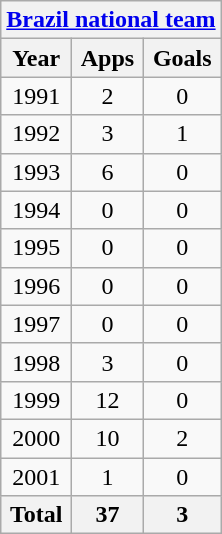<table class="wikitable" style="text-align:center">
<tr>
<th colspan="7"><a href='#'>Brazil national team</a></th>
</tr>
<tr>
<th>Year</th>
<th>Apps</th>
<th>Goals</th>
</tr>
<tr>
<td>1991</td>
<td>2</td>
<td>0</td>
</tr>
<tr>
<td>1992</td>
<td>3</td>
<td>1</td>
</tr>
<tr>
<td>1993</td>
<td>6</td>
<td>0</td>
</tr>
<tr>
<td>1994</td>
<td>0</td>
<td>0</td>
</tr>
<tr>
<td>1995</td>
<td>0</td>
<td>0</td>
</tr>
<tr>
<td>1996</td>
<td>0</td>
<td>0</td>
</tr>
<tr>
<td>1997</td>
<td>0</td>
<td>0</td>
</tr>
<tr>
<td>1998</td>
<td>3</td>
<td>0</td>
</tr>
<tr>
<td>1999</td>
<td>12</td>
<td>0</td>
</tr>
<tr>
<td>2000</td>
<td>10</td>
<td>2</td>
</tr>
<tr>
<td>2001</td>
<td>1</td>
<td>0</td>
</tr>
<tr>
<th>Total</th>
<th>37</th>
<th>3</th>
</tr>
</table>
